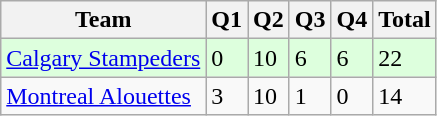<table class="wikitable">
<tr>
<th>Team</th>
<th>Q1</th>
<th>Q2</th>
<th>Q3</th>
<th>Q4</th>
<th>Total</th>
</tr>
<tr style="background:#dfd;">
<td><a href='#'>Calgary Stampeders</a></td>
<td>0</td>
<td>10</td>
<td>6</td>
<td>6</td>
<td>22</td>
</tr>
<tr>
<td><a href='#'>Montreal Alouettes</a></td>
<td>3</td>
<td>10</td>
<td>1</td>
<td>0</td>
<td>14</td>
</tr>
</table>
